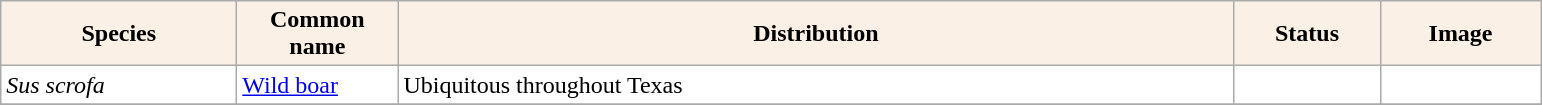<table class="sortable wikitable plainrowheaders" border="0" style="background:#ffffff" align="top" class="sortable wikitable">
<tr ->
<th scope="col" style="background-color:Linen; color:Black" width=150 px>Species</th>
<th scope="col" style="background-color:Linen; color:Black" width=100 px>Common name</th>
<th scope="col" style="background:Linen; color:Black" width=550 px>Distribution</th>
<th scope="col" style="background-color:Linen; color:Black" width=90 px>Status</th>
<th scope="col" style="background:Linen; color:Black" width=100 px>Image</th>
</tr>
<tr>
<td !scope="row" style="background:#ffffff"><em>Sus scrofa</em></td>
<td><a href='#'>Wild boar</a></td>
<td>Ubiquitous throughout Texas</td>
<td></td>
<td></td>
</tr>
<tr>
</tr>
</table>
